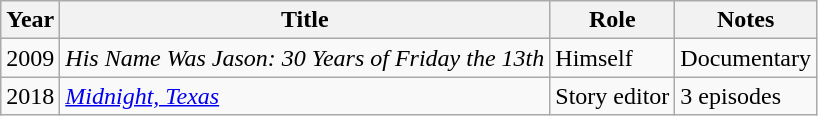<table class=wikitable>
<tr>
<th>Year</th>
<th>Title</th>
<th>Role</th>
<th>Notes</th>
</tr>
<tr>
<td>2009</td>
<td><em>His Name Was Jason: 30 Years of Friday the 13th</em></td>
<td>Himself</td>
<td>Documentary</td>
</tr>
<tr>
<td>2018</td>
<td><em><a href='#'>Midnight, Texas</a></em></td>
<td>Story editor</td>
<td>3 episodes</td>
</tr>
</table>
